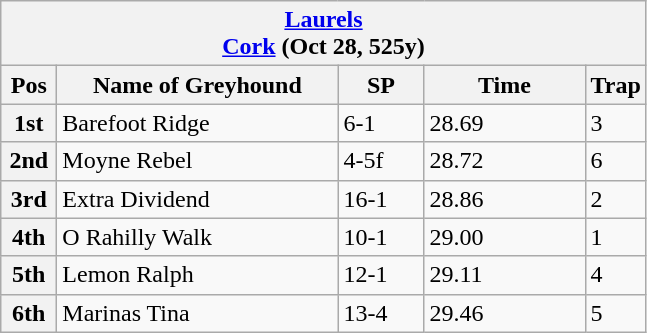<table class="wikitable">
<tr>
<th colspan="6"><a href='#'>Laurels</a><br><a href='#'>Cork</a> (Oct 28, 525y)</th>
</tr>
<tr>
<th width=30>Pos</th>
<th width=180>Name of Greyhound</th>
<th width=50>SP</th>
<th width=100>Time</th>
<th width=30>Trap</th>
</tr>
<tr>
<th>1st</th>
<td>Barefoot Ridge </td>
<td>6-1</td>
<td>28.69</td>
<td>3</td>
</tr>
<tr>
<th>2nd</th>
<td>Moyne Rebel</td>
<td>4-5f</td>
<td>28.72</td>
<td>6</td>
</tr>
<tr>
<th>3rd</th>
<td>Extra Dividend</td>
<td>16-1</td>
<td>28.86</td>
<td>2</td>
</tr>
<tr>
<th>4th</th>
<td>O Rahilly Walk</td>
<td>10-1</td>
<td>29.00</td>
<td>1</td>
</tr>
<tr>
<th>5th</th>
<td>Lemon Ralph</td>
<td>12-1</td>
<td>29.11</td>
<td>4</td>
</tr>
<tr>
<th>6th</th>
<td>Marinas Tina</td>
<td>13-4</td>
<td>29.46</td>
<td>5</td>
</tr>
</table>
